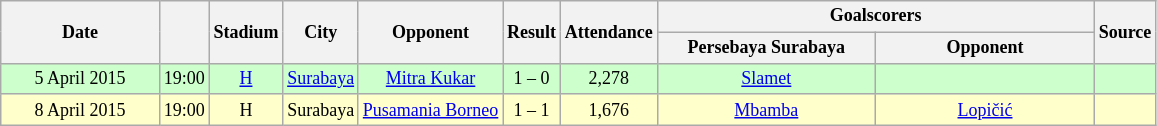<table class="wikitable" Style="text-align: center;font-size:75%">
<tr>
<th rowspan="2" style="width:100px">Date</th>
<th rowspan="2"></th>
<th rowspan="2">Stadium</th>
<th rowspan="2">City</th>
<th rowspan="2">Opponent</th>
<th rowspan="2">Result</th>
<th rowspan="2">Attendance</th>
<th colspan="2">Goalscorers</th>
<th rowspan="2">Source</th>
</tr>
<tr>
<th style="width:140px">Persebaya Surabaya</th>
<th style="width:140px">Opponent</th>
</tr>
<tr style="background:#cfc">
<td>5 April 2015</td>
<td>19:00</td>
<td><a href='#'>H</a></td>
<td><a href='#'>Surabaya</a></td>
<td><a href='#'>Mitra Kukar</a></td>
<td>1 – 0</td>
<td>2,278</td>
<td><a href='#'>Slamet</a> </td>
<td></td>
<td></td>
</tr>
<tr style="background:#ffc">
<td>8 April 2015</td>
<td>19:00</td>
<td>H</td>
<td>Surabaya</td>
<td><a href='#'>Pusamania Borneo</a></td>
<td>1 – 1</td>
<td>1,676</td>
<td><a href='#'>Mbamba</a> </td>
<td><a href='#'>Lopičić</a> </td>
<td></td>
</tr>
</table>
